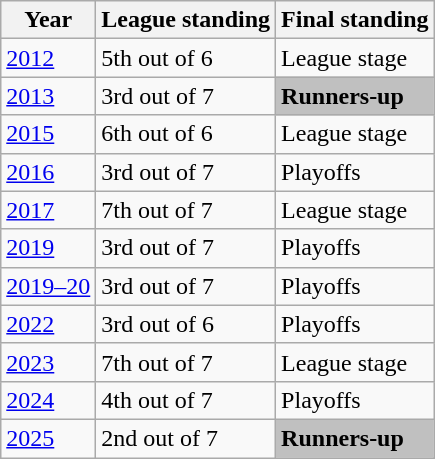<table class="wikitable">
<tr>
<th>Year</th>
<th>League standing</th>
<th>Final standing</th>
</tr>
<tr>
<td><a href='#'>2012</a></td>
<td>5th out of 6</td>
<td>League stage</td>
</tr>
<tr>
<td><a href='#'>2013</a></td>
<td>3rd out of 7</td>
<td style="background: silver;"><strong>Runners-up</strong></td>
</tr>
<tr>
<td><a href='#'>2015</a></td>
<td>6th out of 6</td>
<td>League stage</td>
</tr>
<tr>
<td><a href='#'>2016</a></td>
<td>3rd out of 7</td>
<td>Playoffs</td>
</tr>
<tr>
<td><a href='#'>2017</a></td>
<td>7th out of 7</td>
<td>League stage</td>
</tr>
<tr>
<td><a href='#'>2019</a></td>
<td>3rd out of 7</td>
<td>Playoffs</td>
</tr>
<tr>
<td><a href='#'>2019–20</a></td>
<td>3rd out of 7</td>
<td>Playoffs</td>
</tr>
<tr>
<td><a href='#'>2022</a></td>
<td>3rd out of 6</td>
<td>Playoffs</td>
</tr>
<tr>
<td><a href='#'>2023</a></td>
<td>7th out of 7</td>
<td>League stage</td>
</tr>
<tr>
<td><a href='#'>2024</a></td>
<td>4th out of 7</td>
<td>Playoffs</td>
</tr>
<tr>
<td><a href='#'>2025</a></td>
<td>2nd out of 7</td>
<td style="background: silver;"><strong>Runners-up</strong></td>
</tr>
</table>
